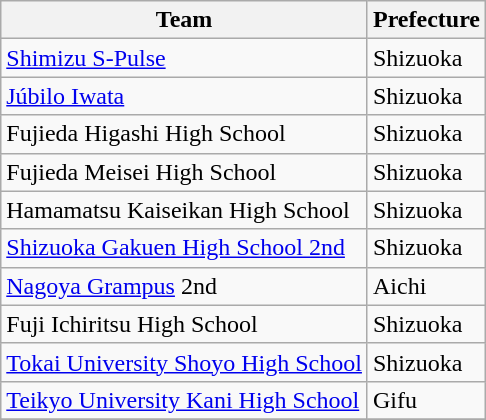<table class="wikitable sortable">
<tr>
<th>Team</th>
<th>Prefecture</th>
</tr>
<tr>
<td><a href='#'>Shimizu S-Pulse</a></td>
<td>Shizuoka</td>
</tr>
<tr>
<td><a href='#'>Júbilo Iwata</a></td>
<td>Shizuoka</td>
</tr>
<tr>
<td>Fujieda Higashi High School</td>
<td>Shizuoka</td>
</tr>
<tr>
<td>Fujieda Meisei High School</td>
<td>Shizuoka</td>
</tr>
<tr>
<td>Hamamatsu Kaiseikan High School</td>
<td>Shizuoka</td>
</tr>
<tr>
<td><a href='#'>Shizuoka Gakuen High School 2nd</a></td>
<td>Shizuoka</td>
</tr>
<tr>
<td><a href='#'>Nagoya Grampus</a> 2nd</td>
<td>Aichi</td>
</tr>
<tr>
<td>Fuji Ichiritsu High School</td>
<td>Shizuoka</td>
</tr>
<tr>
<td><a href='#'>Tokai University Shoyo High School</a></td>
<td>Shizuoka</td>
</tr>
<tr>
<td><a href='#'>Teikyo University Kani High School</a></td>
<td>Gifu</td>
</tr>
<tr>
</tr>
</table>
